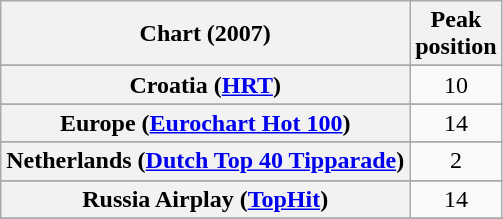<table class="wikitable sortable plainrowheaders">
<tr>
<th>Chart (2007)</th>
<th>Peak<br>position</th>
</tr>
<tr>
</tr>
<tr>
</tr>
<tr>
</tr>
<tr>
</tr>
<tr>
</tr>
<tr>
</tr>
<tr>
</tr>
<tr>
<th scope="row">Croatia (<a href='#'>HRT</a>)</th>
<td align="center">10</td>
</tr>
<tr>
</tr>
<tr>
</tr>
<tr>
<th scope="row">Europe (<a href='#'>Eurochart Hot 100</a>)</th>
<td style="text-align:center;">14</td>
</tr>
<tr>
</tr>
<tr>
</tr>
<tr>
</tr>
<tr>
</tr>
<tr>
</tr>
<tr>
<th scope="row">Netherlands (<a href='#'>Dutch Top 40 Tipparade</a>)</th>
<td align="center">2</td>
</tr>
<tr>
</tr>
<tr>
</tr>
<tr>
<th scope="row">Russia Airplay (<a href='#'>TopHit</a>)</th>
<td align="center">14</td>
</tr>
<tr>
</tr>
<tr>
</tr>
<tr>
</tr>
<tr>
</tr>
<tr>
</tr>
<tr>
</tr>
<tr>
</tr>
<tr>
</tr>
<tr>
</tr>
<tr>
</tr>
<tr>
</tr>
</table>
